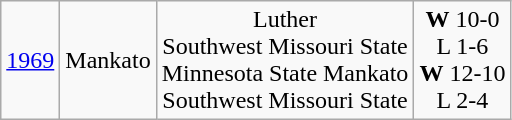<table class="wikitable">
<tr align="center">
<td><a href='#'>1969</a></td>
<td>Mankato</td>
<td>Luther<br>Southwest Missouri State<br>Minnesota State Mankato<br>Southwest Missouri State</td>
<td><strong>W</strong> 10-0<br>L 1-6<br><strong>W</strong> 12-10<br>L 2-4</td>
</tr>
</table>
